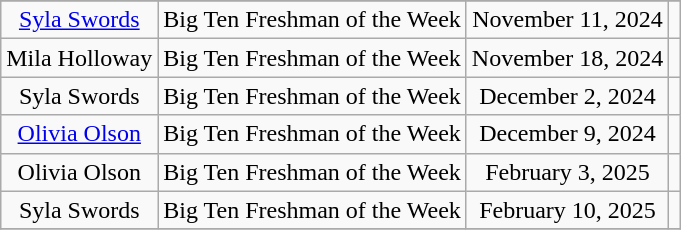<table class="wikitable sortable" style="text-align: center">
<tr align=center>
</tr>
<tr>
<td><a href='#'>Syla Swords</a></td>
<td>Big Ten Freshman of the Week</td>
<td>November 11, 2024</td>
<td></td>
</tr>
<tr>
<td>Mila Holloway</td>
<td>Big Ten Freshman of the Week</td>
<td>November 18, 2024</td>
<td></td>
</tr>
<tr>
<td>Syla Swords</td>
<td>Big Ten Freshman of the Week</td>
<td>December 2, 2024</td>
<td></td>
</tr>
<tr>
<td><a href='#'>Olivia Olson</a></td>
<td>Big Ten Freshman of the Week</td>
<td>December 9, 2024</td>
<td></td>
</tr>
<tr>
<td>Olivia Olson</td>
<td>Big Ten Freshman of the Week</td>
<td>February 3, 2025</td>
<td></td>
</tr>
<tr>
<td>Syla Swords</td>
<td>Big Ten Freshman of the Week</td>
<td>February 10, 2025</td>
<td></td>
</tr>
<tr>
</tr>
</table>
